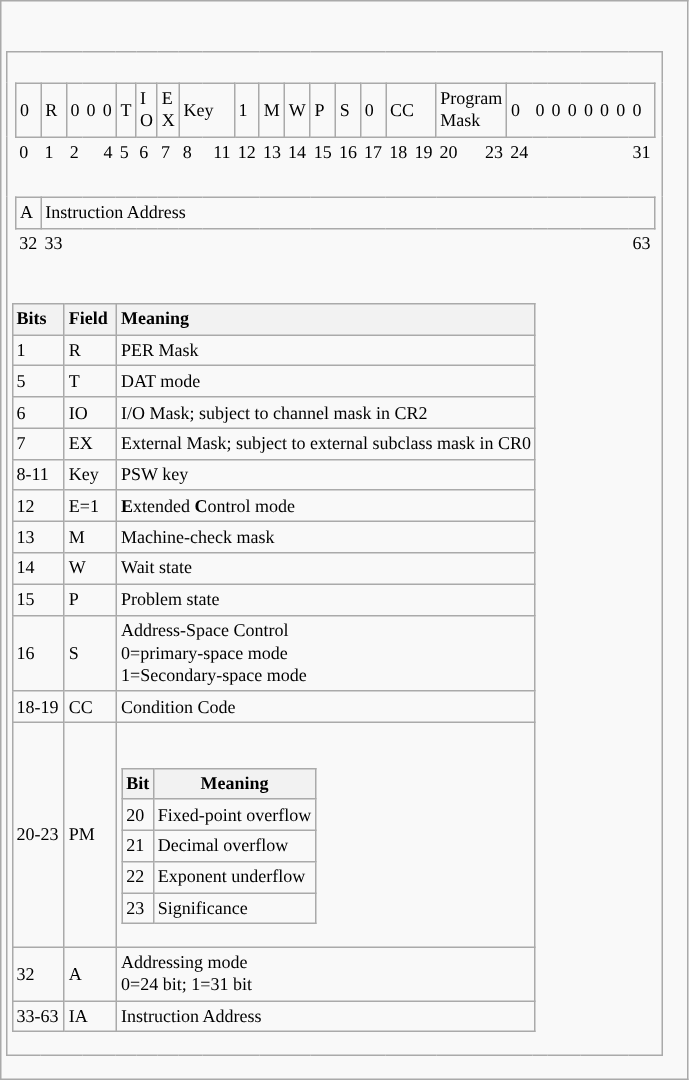<table class="wikitable">
<tr>
<td style="border-style: none;"><br><table class="wikitable" style="font-size:75%">
<tr>
<td colspan=34 style="border-style: none;"><br></td>
</tr>
<tr>
<td style="width:.5%; text-align:left;  border-style: none none none none;"></td>
<td>0</td>
<td>R</td>
<td style="border-style: solid none solid solid">0</td>
<td style="border-style: solid none solid">0</td>
<td style="border-style: solid solid solid none">0</td>
<td>T</td>
<td>I<br>O</td>
<td>E<br>X</td>
<td colspan=4>Key</td>
<td>1</td>
<td>M</td>
<td>W</td>
<td>P</td>
<td>S</td>
<td>0</td>
<td colspan=2>CC</td>
<td colspan=4>Program<br>Mask</td>
<td style="border-style: solid none solid solid;">0</td>
<td style="border-style: solid none solid;">0</td>
<td style="border-style: solid none solid;">0</td>
<td style="border-style: solid none solid;">0</td>
<td style="border-style: solid none solid;">0</td>
<td style="border-style: solid none solid;">0</td>
<td style="border-style: solid none solid;">0</td>
<td style="border-style: solid solid solid none;">0</td>
<td style="width:.5%; text-align:left;  border-style: none none none none;"></td>
</tr>
<tr>
<td style="width:.5%; text-align:left;  border-style: none none none none;"></td>
<td style="width:1%;  text-align:left;  border-style: none none none none;">0</td>
<td style="width:1%;  text-align:left;  border-style: none none none none;">1</td>
<td style="width:1%;  text-align:left;  border-style: none none none none;">2</td>
<td style="width:1%;  text-align:left;  border-style: none none none none;"></td>
<td style="width:1%;  text-align:right; border-style: none none none none;">4</td>
<td style="width:1%;  text-align:left;  border-style: none none none none;">5</td>
<td style="width:1%;  text-align:left;  border-style: none none none none;">6</td>
<td style="width:1%;  text-align:left;  border-style: none none none none;">7</td>
<td style="width:1%;  text-align:left;  border-style: none none none none;">8</td>
<td style="width:1%;  text-align:left;  border-style: none none none none;"></td>
<td style="width:1%;  text-align:left;  border-style: none none none none;"></td>
<td style="width:1%;  text-align:right; border-style: none none none none;">11</td>
<td style="width:1%;  text-align:left;  border-style: none none none none;">12</td>
<td style="width:1%;  text-align:left;  border-style: none none none none;">13</td>
<td style="width:1%;  text-align:left;  border-style: none none none none;">14</td>
<td style="width:1%;  text-align:left;  border-style: none none none none;">15</td>
<td style="width:1%;  text-align:left;  border-style: none none none none;">16</td>
<td style="width:1%;  text-align:right; border-style: none none none none;">17</td>
<td style="width:1%;  text-align:left;  border-style: none none none none;">18</td>
<td style="width:1%;  text-align:right; border-style: none none none none;">19</td>
<td style="width:1%;  text-align:left;  border-style: none none none none;">20</td>
<td style="width:1%;  text-align:left;  border-style: none none none none;"></td>
<td style="width:1%;  text-align:left;  border-style: none none none none;"></td>
<td style="width:1%;  text-align:right; border-style: none none none none;">23</td>
<td style="width:1%;  text-align:left;  border-style: none none none none;">24</td>
<td style="width:1%;  text-align:left;  border-style: none none none none;"></td>
<td style="width:1%;  text-align:left;  border-style: none none none none;"></td>
<td style="width:1%;  text-align:left;  border-style: none none none none;"></td>
<td style="width:1%;  text-align:left;  border-style: none none none none;"></td>
<td style="width:1%;  text-align:left;  border-style: none none none none;"></td>
<td style="width:1%;  text-align:left;  border-style: none none none none;"></td>
<td style="width:1%;  text-align:right; border-style: none none none none;">31</td>
<td style="width:.5%; text-align:left;  border-style: none none none none;"></td>
</tr>
<tr>
<td style="border-style:none;"><br></td>
</tr>
<tr>
<td style="width:.5%; text-align:left;  border-style: none none none none;"></td>
<td>A</td>
<td colspan=31>Instruction Address</td>
</tr>
<tr>
<td style="width:.5%; text-align:left;  border-style: none  none  none  none;"></td>
<td style="width:1%;  text-align:left;  border-style: none  none  none  none;">32</td>
<td style="width:1%;  text-align:left;  border-style: none  none  none  none;">33</td>
<td style="width:1%;  text-align:left;  border-style: none  none  none  none;"></td>
<td style="width:1%;  text-align:left;  border-style: none  none  none  none;"></td>
<td style="width:1%;  text-align:left;  border-style: none  none  none  none;"></td>
<td style="width:1%;  text-align:left;  border-style: none  none  none  none;"></td>
<td style="width:1%;  text-align:left;  border-style: none  none  none  none;"></td>
<td style="width:1%;  text-align:left;  border-style: none  none  none  none;"></td>
<td style="width:1%;  text-align:left;  border-style: none  none  none  none;"></td>
<td style="width:1%;  text-align:left;  border-style: none  none  none  none;"></td>
<td style="width:1%;  text-align:left;  border-style: none  none  none  none;"></td>
<td style="width:1%;  text-align:left;  border-style: none  none  none  none;"></td>
<td style="width:1%;  text-align:left;  border-style: none  none  none  none;"></td>
<td style="width:1%;  text-align:left;  border-style: none  none  none  none;"></td>
<td style="width:1%;  text-align:left;  border-style: none  none  none  none;"></td>
<td style="width:1%;  text-align:left;  border-style: none  none  none  none;"></td>
<td style="width:1%;  text-align:left;  border-style: none  none  none  none;"></td>
<td style="width:1%;  text-align:left;  border-style: none  none  none  none;"></td>
<td style="width:1%;  text-align:left;  border-style: none  none  none  none;"></td>
<td style="width:1%;  text-align:left;  border-style: none  none  none  none;"></td>
<td style="width:1%;  text-align:left;  border-style: none  none  none  none;"></td>
<td style="width:1%;  text-align:left;  border-style: none  none  none  none;"></td>
<td style="width:1%;  text-align:left;  border-style: none  none  none  none;"></td>
<td style="width:1%;  text-align:left;  border-style: none  none  none  none;"></td>
<td style="width:1%;  text-align:left;  border-style: none  none  none  none;"></td>
<td style="width:1%;  text-align:left;  border-style: none  none  none  none;"></td>
<td style="width:1%;  text-align:left;  border-style: none  none  none  none;"></td>
<td style="width:1%;  text-align:left;  border-style: none  none  none  none;"></td>
<td style="width:1%;  text-align:left;  border-style: none  none  none  none;"></td>
<td style="width:1%;  text-align:left;  border-style: none  none  none  none;"></td>
<td style="width:1%;  text-align:left;  border-style: none  none  none  none;"></td>
<td style="width:1%;  text-align:right; border-style: none  none  none  none;'">63</td>
<td style="width:.5%; text-align:left;  border-style: none  none  none  none;"></td>
</tr>
<tr>
<td colspan="34" style="border-style: none;"><br><table class="wikitable mw-collapsible autocollapse">
<tr>
<th style="width:10%; text-align:left;">Bits</th>
<th style="width:10%; text-align:left;">Field</th>
<th style="width:80%; text-align:left;">Meaning</th>
</tr>
<tr>
<td>1</td>
<td>R</td>
<td>PER Mask</td>
</tr>
<tr>
<td>5</td>
<td>T</td>
<td>DAT mode</td>
</tr>
<tr>
<td>6</td>
<td>IO</td>
<td>I/O Mask; subject to channel mask in CR2</td>
</tr>
<tr>
<td>7</td>
<td>EX</td>
<td>External Mask; subject to external subclass mask in CR0</td>
</tr>
<tr>
<td>8-11</td>
<td>Key</td>
<td>PSW key</td>
</tr>
<tr>
<td>12</td>
<td>E=1</td>
<td><strong>E</strong>xtended <strong>C</strong>ontrol mode</td>
</tr>
<tr>
<td>13</td>
<td>M</td>
<td>Machine-check mask</td>
</tr>
<tr>
<td>14</td>
<td>W</td>
<td>Wait state</td>
</tr>
<tr>
<td>15</td>
<td>P</td>
<td>Problem state</td>
</tr>
<tr>
<td>16</td>
<td>S</td>
<td>Address-Space Control<br>0=primary-space mode<br>1=Secondary-space mode</td>
</tr>
<tr>
<td>18-19</td>
<td>CC</td>
<td>Condition Code</td>
</tr>
<tr>
<td>20-23</td>
<td>PM</td>
<td><br><table class="wikitable mw-collapsible autocollapse">
<tr>
<th>Bit</th>
<th>Meaning</th>
</tr>
<tr>
<td>20</td>
<td>Fixed-point overflow</td>
</tr>
<tr>
<td>21</td>
<td>Decimal overflow</td>
</tr>
<tr>
<td>22</td>
<td>Exponent underflow</td>
</tr>
<tr>
<td>23</td>
<td>Significance</td>
</tr>
</table>
</td>
</tr>
<tr>
<td>32</td>
<td>A</td>
<td>Addressing mode<br>0=24 bit; 1=31 bit</td>
</tr>
<tr>
<td>33-63</td>
<td>IA</td>
<td>Instruction Address</td>
</tr>
</table>
</td>
</tr>
</table>
</td>
</tr>
</table>
